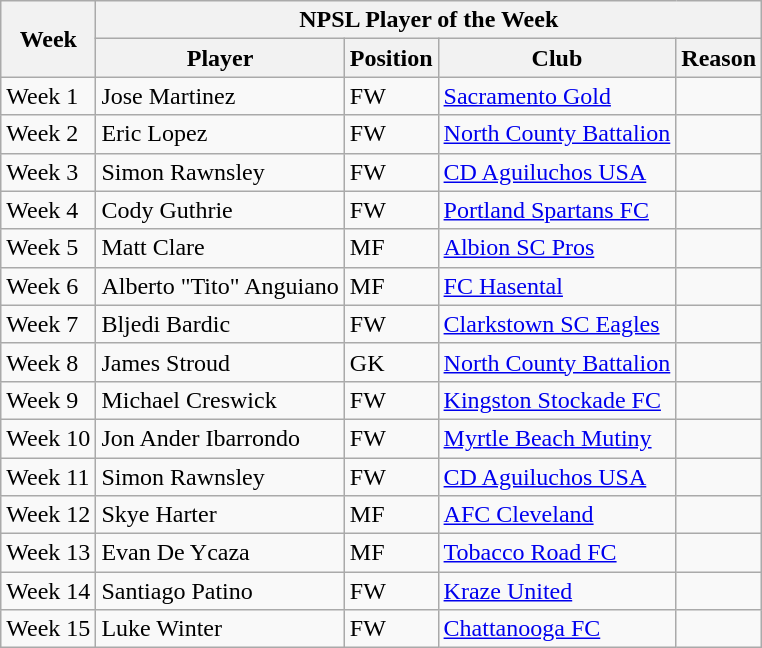<table class="wikitable">
<tr>
<th rowspan="2">Week</th>
<th colspan="4">NPSL Player of the Week</th>
</tr>
<tr>
<th>Player</th>
<th>Position</th>
<th>Club</th>
<th>Reason</th>
</tr>
<tr>
<td>Week 1</td>
<td>Jose Martinez</td>
<td>FW</td>
<td><a href='#'>Sacramento Gold</a></td>
<td></td>
</tr>
<tr>
<td>Week 2</td>
<td>Eric Lopez</td>
<td>FW</td>
<td><a href='#'>North County Battalion</a></td>
<td></td>
</tr>
<tr>
<td>Week 3</td>
<td>Simon Rawnsley</td>
<td>FW</td>
<td><a href='#'>CD Aguiluchos USA</a></td>
<td></td>
</tr>
<tr>
<td>Week 4</td>
<td>Cody Guthrie</td>
<td>FW</td>
<td><a href='#'>Portland Spartans FC</a></td>
<td></td>
</tr>
<tr>
<td>Week 5</td>
<td>Matt Clare</td>
<td>MF</td>
<td><a href='#'>Albion SC Pros</a></td>
<td></td>
</tr>
<tr>
<td>Week 6</td>
<td>Alberto "Tito" Anguiano</td>
<td>MF</td>
<td><a href='#'>FC Hasental</a></td>
<td></td>
</tr>
<tr>
<td>Week 7</td>
<td>Bljedi Bardic</td>
<td>FW</td>
<td><a href='#'>Clarkstown SC Eagles</a></td>
<td></td>
</tr>
<tr>
<td>Week 8</td>
<td>James Stroud</td>
<td>GK</td>
<td><a href='#'>North County Battalion</a></td>
<td></td>
</tr>
<tr>
<td>Week 9</td>
<td>Michael Creswick</td>
<td>FW</td>
<td><a href='#'>Kingston Stockade FC</a></td>
<td></td>
</tr>
<tr>
<td>Week 10</td>
<td>Jon Ander Ibarrondo</td>
<td>FW</td>
<td><a href='#'>Myrtle Beach Mutiny</a></td>
<td></td>
</tr>
<tr>
<td>Week 11</td>
<td>Simon Rawnsley</td>
<td>FW</td>
<td><a href='#'>CD Aguiluchos USA</a></td>
<td></td>
</tr>
<tr>
<td>Week 12</td>
<td>Skye Harter</td>
<td>MF</td>
<td><a href='#'>AFC Cleveland</a></td>
<td></td>
</tr>
<tr>
<td>Week 13</td>
<td>Evan De Ycaza</td>
<td>MF</td>
<td><a href='#'>Tobacco Road FC</a></td>
<td></td>
</tr>
<tr>
<td>Week 14</td>
<td>Santiago Patino</td>
<td>FW</td>
<td><a href='#'>Kraze United</a></td>
<td></td>
</tr>
<tr>
<td>Week 15</td>
<td>Luke Winter</td>
<td>FW</td>
<td><a href='#'>Chattanooga FC</a></td>
<td></td>
</tr>
</table>
